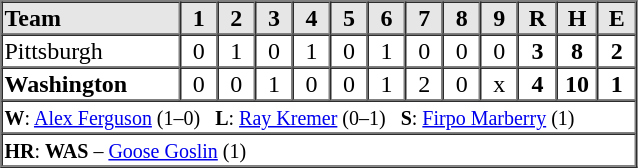<table border=1 cellspacing=0 width=425 style="margin-left:3em;">
<tr style="text-align:center; background-color:#e6e6e6;">
<th align=left width=125>Team</th>
<th width=25>1</th>
<th width=25>2</th>
<th width=25>3</th>
<th width=25>4</th>
<th width=25>5</th>
<th width=25>6</th>
<th width=25>7</th>
<th width=25>8</th>
<th width=25>9</th>
<th width=25>R</th>
<th width=25>H</th>
<th width=25>E</th>
</tr>
<tr style="text-align:center;">
<td align=left>Pittsburgh</td>
<td>0</td>
<td>1</td>
<td>0</td>
<td>1</td>
<td>0</td>
<td>1</td>
<td>0</td>
<td>0</td>
<td>0</td>
<td><strong>3</strong></td>
<td><strong>8</strong></td>
<td><strong>2</strong></td>
</tr>
<tr style="text-align:center;">
<td align=left><strong>Washington</strong></td>
<td>0</td>
<td>0</td>
<td>1</td>
<td>0</td>
<td>0</td>
<td>1</td>
<td>2</td>
<td>0</td>
<td>x</td>
<td><strong>4</strong></td>
<td><strong>10</strong></td>
<td><strong>1</strong></td>
</tr>
<tr style="text-align:left;">
<td colspan=13><small><strong>W</strong>: <a href='#'>Alex Ferguson</a> (1–0)   <strong>L</strong>: <a href='#'>Ray Kremer</a> (0–1)   <strong>S</strong>: <a href='#'>Firpo Marberry</a> (1)</small></td>
</tr>
<tr style="text-align:left;">
<td colspan=13><small><strong>HR</strong>: <strong>WAS</strong> – <a href='#'>Goose Goslin</a> (1)</small></td>
</tr>
</table>
